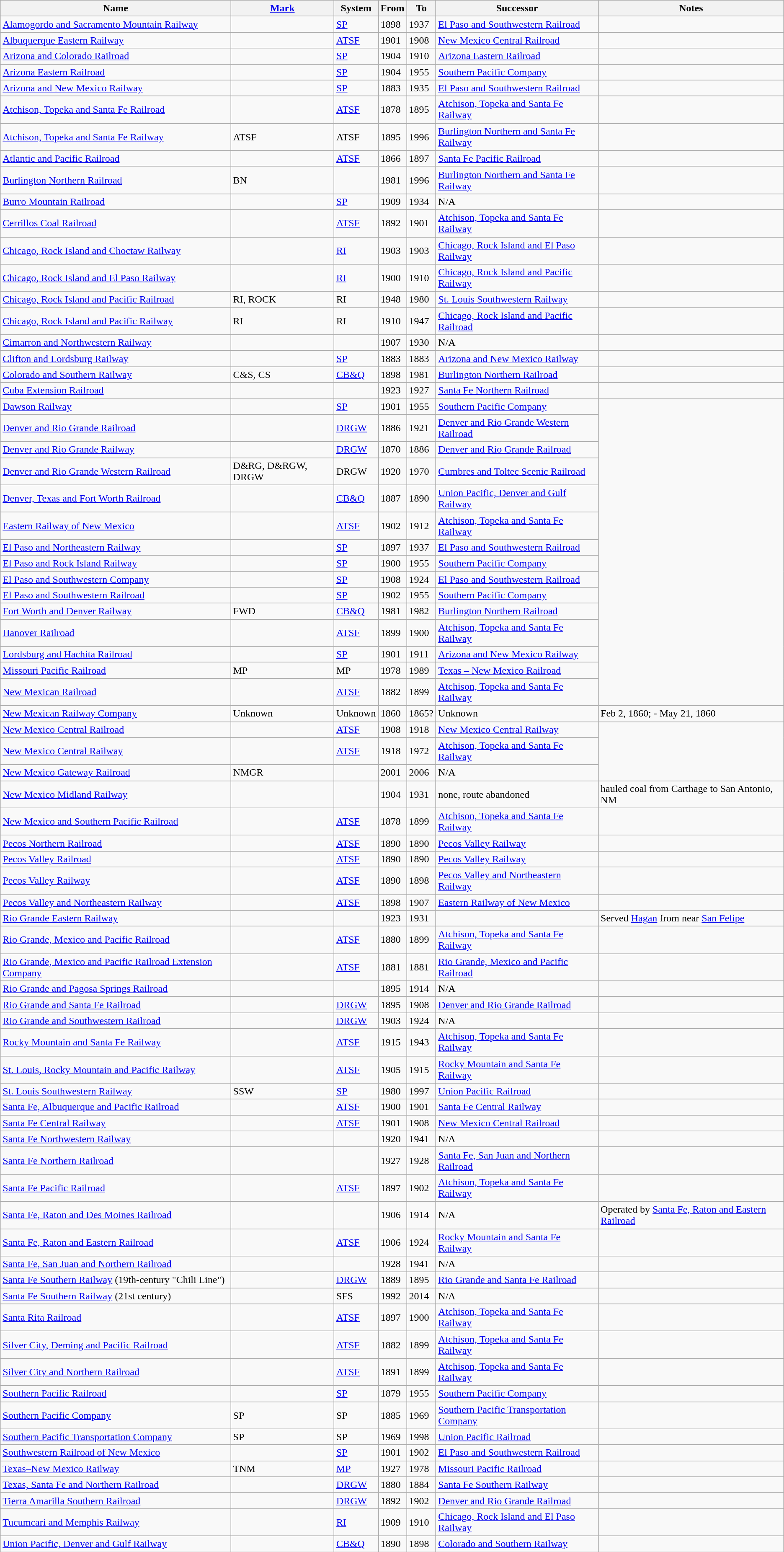<table class="wikitable sortable">
<tr>
<th>Name</th>
<th><a href='#'>Mark</a></th>
<th>System</th>
<th>From</th>
<th>To</th>
<th>Successor</th>
<th>Notes</th>
</tr>
<tr>
<td><a href='#'>Alamogordo and Sacramento Mountain Railway</a></td>
<td></td>
<td><a href='#'>SP</a></td>
<td>1898</td>
<td>1937</td>
<td><a href='#'>El Paso and Southwestern Railroad</a></td>
<td></td>
</tr>
<tr>
<td><a href='#'>Albuquerque Eastern Railway</a></td>
<td></td>
<td><a href='#'>ATSF</a></td>
<td>1901</td>
<td>1908</td>
<td><a href='#'>New Mexico Central Railroad</a></td>
<td></td>
</tr>
<tr>
<td><a href='#'>Arizona and Colorado Railroad</a></td>
<td></td>
<td><a href='#'>SP</a></td>
<td>1904</td>
<td>1910</td>
<td><a href='#'>Arizona Eastern Railroad</a></td>
<td></td>
</tr>
<tr>
<td><a href='#'>Arizona Eastern Railroad</a></td>
<td></td>
<td><a href='#'>SP</a></td>
<td>1904</td>
<td>1955</td>
<td><a href='#'>Southern Pacific Company</a></td>
<td></td>
</tr>
<tr>
<td><a href='#'>Arizona and New Mexico Railway</a></td>
<td></td>
<td><a href='#'>SP</a></td>
<td>1883</td>
<td>1935</td>
<td><a href='#'>El Paso and Southwestern Railroad</a></td>
<td></td>
</tr>
<tr>
<td><a href='#'>Atchison, Topeka and Santa Fe Railroad</a></td>
<td></td>
<td><a href='#'>ATSF</a></td>
<td>1878</td>
<td>1895</td>
<td><a href='#'>Atchison, Topeka and Santa Fe Railway</a></td>
<td></td>
</tr>
<tr>
<td><a href='#'>Atchison, Topeka and Santa Fe Railway</a></td>
<td>ATSF</td>
<td>ATSF</td>
<td>1895</td>
<td>1996</td>
<td><a href='#'>Burlington Northern and Santa Fe Railway</a></td>
<td></td>
</tr>
<tr>
<td><a href='#'>Atlantic and Pacific Railroad</a></td>
<td></td>
<td><a href='#'>ATSF</a></td>
<td>1866</td>
<td>1897</td>
<td><a href='#'>Santa Fe Pacific Railroad</a></td>
<td></td>
</tr>
<tr>
<td><a href='#'>Burlington Northern Railroad</a></td>
<td>BN</td>
<td></td>
<td>1981</td>
<td>1996</td>
<td><a href='#'>Burlington Northern and Santa Fe Railway</a></td>
<td></td>
</tr>
<tr>
<td><a href='#'>Burro Mountain Railroad</a></td>
<td></td>
<td><a href='#'>SP</a></td>
<td>1909</td>
<td>1934</td>
<td>N/A</td>
<td></td>
</tr>
<tr>
<td><a href='#'>Cerrillos Coal Railroad</a></td>
<td></td>
<td><a href='#'>ATSF</a></td>
<td>1892</td>
<td>1901</td>
<td><a href='#'>Atchison, Topeka and Santa Fe Railway</a></td>
<td></td>
</tr>
<tr>
<td><a href='#'>Chicago, Rock Island and Choctaw Railway</a></td>
<td></td>
<td><a href='#'>RI</a></td>
<td>1903</td>
<td>1903</td>
<td><a href='#'>Chicago, Rock Island and El Paso Railway</a></td>
<td></td>
</tr>
<tr>
<td><a href='#'>Chicago, Rock Island and El Paso Railway</a></td>
<td></td>
<td><a href='#'>RI</a></td>
<td>1900</td>
<td>1910</td>
<td><a href='#'>Chicago, Rock Island and Pacific Railway</a></td>
</tr>
<tr>
<td><a href='#'>Chicago, Rock Island and Pacific Railroad</a></td>
<td>RI, ROCK</td>
<td>RI</td>
<td>1948</td>
<td>1980</td>
<td><a href='#'>St. Louis Southwestern Railway</a></td>
<td></td>
</tr>
<tr>
<td><a href='#'>Chicago, Rock Island and Pacific Railway</a></td>
<td>RI</td>
<td>RI</td>
<td>1910</td>
<td>1947</td>
<td><a href='#'>Chicago, Rock Island and Pacific Railroad</a></td>
<td></td>
</tr>
<tr>
<td><a href='#'>Cimarron and Northwestern Railway</a></td>
<td></td>
<td></td>
<td>1907</td>
<td>1930</td>
<td>N/A</td>
</tr>
<tr>
<td><a href='#'>Clifton and Lordsburg Railway</a></td>
<td></td>
<td><a href='#'>SP</a></td>
<td>1883</td>
<td>1883</td>
<td><a href='#'>Arizona and New Mexico Railway</a></td>
<td></td>
</tr>
<tr>
<td><a href='#'>Colorado and Southern Railway</a></td>
<td>C&S, CS</td>
<td><a href='#'>CB&Q</a></td>
<td>1898</td>
<td>1981</td>
<td><a href='#'>Burlington Northern Railroad</a></td>
<td></td>
</tr>
<tr>
<td><a href='#'>Cuba Extension Railroad</a></td>
<td></td>
<td></td>
<td>1923</td>
<td>1927</td>
<td><a href='#'>Santa Fe Northern Railroad</a></td>
<td></td>
</tr>
<tr>
<td><a href='#'>Dawson Railway</a></td>
<td></td>
<td><a href='#'>SP</a></td>
<td>1901</td>
<td>1955</td>
<td><a href='#'>Southern Pacific Company</a></td>
</tr>
<tr>
<td><a href='#'>Denver and Rio Grande Railroad</a></td>
<td></td>
<td><a href='#'>DRGW</a></td>
<td>1886</td>
<td>1921</td>
<td><a href='#'>Denver and Rio Grande Western Railroad</a></td>
</tr>
<tr>
<td><a href='#'>Denver and Rio Grande Railway</a></td>
<td></td>
<td><a href='#'>DRGW</a></td>
<td>1870</td>
<td>1886</td>
<td><a href='#'>Denver and Rio Grande Railroad</a></td>
</tr>
<tr>
<td><a href='#'>Denver and Rio Grande Western Railroad</a></td>
<td>D&RG, D&RGW, DRGW</td>
<td>DRGW</td>
<td>1920</td>
<td>1970</td>
<td><a href='#'>Cumbres and Toltec Scenic Railroad</a></td>
</tr>
<tr>
<td><a href='#'>Denver, Texas and Fort Worth Railroad</a></td>
<td></td>
<td><a href='#'>CB&Q</a></td>
<td>1887</td>
<td>1890</td>
<td><a href='#'>Union Pacific, Denver and Gulf Railway</a></td>
</tr>
<tr>
<td><a href='#'>Eastern Railway of New Mexico</a></td>
<td></td>
<td><a href='#'>ATSF</a></td>
<td>1902</td>
<td>1912</td>
<td><a href='#'>Atchison, Topeka and Santa Fe Railway</a></td>
</tr>
<tr>
<td><a href='#'>El Paso and Northeastern Railway</a></td>
<td></td>
<td><a href='#'>SP</a></td>
<td>1897</td>
<td>1937</td>
<td><a href='#'>El Paso and Southwestern Railroad</a></td>
</tr>
<tr>
<td><a href='#'>El Paso and Rock Island Railway</a></td>
<td></td>
<td><a href='#'>SP</a></td>
<td>1900</td>
<td>1955</td>
<td><a href='#'>Southern Pacific Company</a></td>
</tr>
<tr>
<td><a href='#'>El Paso and Southwestern Company</a></td>
<td></td>
<td><a href='#'>SP</a></td>
<td>1908</td>
<td>1924</td>
<td><a href='#'>El Paso and Southwestern Railroad</a></td>
</tr>
<tr>
<td><a href='#'>El Paso and Southwestern Railroad</a></td>
<td></td>
<td><a href='#'>SP</a></td>
<td>1902</td>
<td>1955</td>
<td><a href='#'>Southern Pacific Company</a></td>
</tr>
<tr>
<td><a href='#'>Fort Worth and Denver Railway</a></td>
<td>FWD</td>
<td><a href='#'>CB&Q</a></td>
<td>1981</td>
<td>1982</td>
<td><a href='#'>Burlington Northern Railroad</a></td>
</tr>
<tr>
<td><a href='#'>Hanover Railroad</a></td>
<td></td>
<td><a href='#'>ATSF</a></td>
<td>1899</td>
<td>1900</td>
<td><a href='#'>Atchison, Topeka and Santa Fe Railway</a></td>
</tr>
<tr>
<td><a href='#'>Lordsburg and Hachita Railroad</a></td>
<td></td>
<td><a href='#'>SP</a></td>
<td>1901</td>
<td>1911</td>
<td><a href='#'>Arizona and New Mexico Railway</a></td>
</tr>
<tr>
<td><a href='#'>Missouri Pacific Railroad</a></td>
<td>MP</td>
<td>MP</td>
<td>1978</td>
<td>1989</td>
<td><a href='#'>Texas – New Mexico Railroad</a></td>
</tr>
<tr>
<td><a href='#'>New Mexican Railroad</a></td>
<td></td>
<td><a href='#'>ATSF</a></td>
<td>1882</td>
<td>1899</td>
<td><a href='#'>Atchison, Topeka and Santa Fe Railway</a></td>
</tr>
<tr>
<td><a href='#'>New Mexican Railway Company</a></td>
<td>Unknown</td>
<td>Unknown</td>
<td>1860</td>
<td>1865?</td>
<td>Unknown</td>
<td> Feb 2, 1860;  - May 21, 1860</td>
</tr>
<tr>
<td><a href='#'>New Mexico Central Railroad</a></td>
<td></td>
<td><a href='#'>ATSF</a></td>
<td>1908</td>
<td>1918</td>
<td><a href='#'>New Mexico Central Railway</a></td>
</tr>
<tr>
<td><a href='#'>New Mexico Central Railway</a></td>
<td></td>
<td><a href='#'>ATSF</a></td>
<td>1918</td>
<td>1972</td>
<td><a href='#'>Atchison, Topeka and Santa Fe Railway</a></td>
</tr>
<tr>
<td><a href='#'>New Mexico Gateway Railroad</a></td>
<td>NMGR</td>
<td></td>
<td>2001</td>
<td>2006</td>
<td>N/A</td>
</tr>
<tr>
<td><a href='#'>New Mexico Midland Railway</a></td>
<td></td>
<td></td>
<td>1904</td>
<td>1931</td>
<td>none, route abandoned</td>
<td>hauled coal from Carthage to San Antonio, NM</td>
</tr>
<tr>
<td><a href='#'>New Mexico and Southern Pacific Railroad</a></td>
<td></td>
<td><a href='#'>ATSF</a></td>
<td>1878</td>
<td>1899</td>
<td><a href='#'>Atchison, Topeka and Santa Fe Railway</a></td>
<td></td>
</tr>
<tr>
<td><a href='#'>Pecos Northern Railroad</a></td>
<td></td>
<td><a href='#'>ATSF</a></td>
<td>1890</td>
<td>1890</td>
<td><a href='#'>Pecos Valley Railway</a></td>
<td></td>
</tr>
<tr>
<td><a href='#'>Pecos Valley Railroad</a></td>
<td></td>
<td><a href='#'>ATSF</a></td>
<td>1890</td>
<td>1890</td>
<td><a href='#'>Pecos Valley Railway</a></td>
<td></td>
</tr>
<tr>
<td><a href='#'>Pecos Valley Railway</a></td>
<td></td>
<td><a href='#'>ATSF</a></td>
<td>1890</td>
<td>1898</td>
<td><a href='#'>Pecos Valley and Northeastern Railway</a></td>
<td></td>
</tr>
<tr>
<td><a href='#'>Pecos Valley and Northeastern Railway</a></td>
<td></td>
<td><a href='#'>ATSF</a></td>
<td>1898</td>
<td>1907</td>
<td><a href='#'>Eastern Railway of New Mexico</a></td>
<td></td>
</tr>
<tr>
<td><a href='#'>Rio Grande Eastern Railway</a></td>
<td></td>
<td></td>
<td>1923</td>
<td>1931</td>
<td></td>
<td>Served <a href='#'>Hagan</a> from near <a href='#'>San Felipe</a></td>
</tr>
<tr>
<td><a href='#'>Rio Grande, Mexico and Pacific Railroad</a></td>
<td></td>
<td><a href='#'>ATSF</a></td>
<td>1880</td>
<td>1899</td>
<td><a href='#'>Atchison, Topeka and Santa Fe Railway</a></td>
<td></td>
</tr>
<tr>
<td><a href='#'>Rio Grande, Mexico and Pacific Railroad Extension Company</a></td>
<td></td>
<td><a href='#'>ATSF</a></td>
<td>1881</td>
<td>1881</td>
<td><a href='#'>Rio Grande, Mexico and Pacific Railroad</a></td>
<td></td>
</tr>
<tr>
<td><a href='#'>Rio Grande and Pagosa Springs Railroad</a></td>
<td></td>
<td></td>
<td>1895</td>
<td>1914</td>
<td>N/A</td>
<td></td>
</tr>
<tr>
<td><a href='#'>Rio Grande and Santa Fe Railroad</a></td>
<td></td>
<td><a href='#'>DRGW</a></td>
<td>1895</td>
<td>1908</td>
<td><a href='#'>Denver and Rio Grande Railroad</a></td>
<td></td>
</tr>
<tr>
<td><a href='#'>Rio Grande and Southwestern Railroad</a></td>
<td></td>
<td><a href='#'>DRGW</a></td>
<td>1903</td>
<td>1924</td>
<td>N/A</td>
<td></td>
</tr>
<tr>
<td><a href='#'>Rocky Mountain and Santa Fe Railway</a></td>
<td></td>
<td><a href='#'>ATSF</a></td>
<td>1915</td>
<td>1943</td>
<td><a href='#'>Atchison, Topeka and Santa Fe Railway</a></td>
<td></td>
</tr>
<tr>
<td><a href='#'>St. Louis, Rocky Mountain and Pacific Railway</a></td>
<td></td>
<td><a href='#'>ATSF</a></td>
<td>1905</td>
<td>1915</td>
<td><a href='#'>Rocky Mountain and Santa Fe Railway</a></td>
<td></td>
</tr>
<tr>
<td><a href='#'>St. Louis Southwestern Railway</a></td>
<td>SSW</td>
<td><a href='#'>SP</a></td>
<td>1980</td>
<td>1997</td>
<td><a href='#'>Union Pacific Railroad</a></td>
<td></td>
</tr>
<tr>
<td><a href='#'>Santa Fe, Albuquerque and Pacific Railroad</a></td>
<td></td>
<td><a href='#'>ATSF</a></td>
<td>1900</td>
<td>1901</td>
<td><a href='#'>Santa Fe Central Railway</a></td>
<td></td>
</tr>
<tr>
<td><a href='#'>Santa Fe Central Railway</a></td>
<td></td>
<td><a href='#'>ATSF</a></td>
<td>1901</td>
<td>1908</td>
<td><a href='#'>New Mexico Central Railroad</a></td>
<td></td>
</tr>
<tr>
<td><a href='#'>Santa Fe Northwestern Railway</a></td>
<td></td>
<td></td>
<td>1920</td>
<td>1941</td>
<td>N/A</td>
<td></td>
</tr>
<tr>
<td><a href='#'>Santa Fe Northern Railroad</a></td>
<td></td>
<td></td>
<td>1927</td>
<td>1928</td>
<td><a href='#'>Santa Fe, San Juan and Northern Railroad</a></td>
<td></td>
</tr>
<tr>
<td><a href='#'>Santa Fe Pacific Railroad</a></td>
<td></td>
<td><a href='#'>ATSF</a></td>
<td>1897</td>
<td>1902</td>
<td><a href='#'>Atchison, Topeka and Santa Fe Railway</a></td>
<td></td>
</tr>
<tr>
<td><a href='#'>Santa Fe, Raton and Des Moines Railroad</a></td>
<td></td>
<td></td>
<td>1906</td>
<td>1914</td>
<td>N/A</td>
<td>Operated by <a href='#'>Santa Fe, Raton and Eastern Railroad</a></td>
</tr>
<tr>
<td><a href='#'>Santa Fe, Raton and Eastern Railroad</a></td>
<td></td>
<td><a href='#'>ATSF</a></td>
<td>1906</td>
<td>1924</td>
<td><a href='#'>Rocky Mountain and Santa Fe Railway</a></td>
<td></td>
</tr>
<tr>
<td><a href='#'>Santa Fe, San Juan and Northern Railroad</a></td>
<td></td>
<td></td>
<td>1928</td>
<td>1941</td>
<td>N/A</td>
<td></td>
</tr>
<tr>
<td><a href='#'>Santa Fe Southern Railway</a> (19th-century "Chili Line")</td>
<td></td>
<td><a href='#'>DRGW</a></td>
<td>1889</td>
<td>1895</td>
<td><a href='#'>Rio Grande and Santa Fe Railroad</a></td>
<td></td>
</tr>
<tr>
<td><a href='#'>Santa Fe Southern Railway</a> (21st century)</td>
<td></td>
<td>SFS</td>
<td>1992</td>
<td>2014</td>
<td>N/A</td>
<td></td>
</tr>
<tr>
<td><a href='#'>Santa Rita Railroad</a></td>
<td></td>
<td><a href='#'>ATSF</a></td>
<td>1897</td>
<td>1900</td>
<td><a href='#'>Atchison, Topeka and Santa Fe Railway</a></td>
<td></td>
</tr>
<tr>
<td><a href='#'>Silver City, Deming and Pacific Railroad</a></td>
<td></td>
<td><a href='#'>ATSF</a></td>
<td>1882</td>
<td>1899</td>
<td><a href='#'>Atchison, Topeka and Santa Fe Railway</a></td>
<td></td>
</tr>
<tr>
<td><a href='#'>Silver City and Northern Railroad</a></td>
<td></td>
<td><a href='#'>ATSF</a></td>
<td>1891</td>
<td>1899</td>
<td><a href='#'>Atchison, Topeka and Santa Fe Railway</a></td>
<td></td>
</tr>
<tr>
<td><a href='#'>Southern Pacific Railroad</a></td>
<td></td>
<td><a href='#'>SP</a></td>
<td>1879</td>
<td>1955</td>
<td><a href='#'>Southern Pacific Company</a></td>
<td></td>
</tr>
<tr>
<td><a href='#'>Southern Pacific Company</a></td>
<td>SP</td>
<td>SP</td>
<td>1885</td>
<td>1969</td>
<td><a href='#'>Southern Pacific Transportation Company</a></td>
<td></td>
</tr>
<tr>
<td><a href='#'>Southern Pacific Transportation Company</a></td>
<td>SP</td>
<td>SP</td>
<td>1969</td>
<td>1998</td>
<td><a href='#'>Union Pacific Railroad</a></td>
<td></td>
</tr>
<tr>
<td><a href='#'>Southwestern Railroad of New Mexico</a></td>
<td></td>
<td><a href='#'>SP</a></td>
<td>1901</td>
<td>1902</td>
<td><a href='#'>El Paso and Southwestern Railroad</a></td>
<td></td>
</tr>
<tr>
<td><a href='#'>Texas–New Mexico Railway</a></td>
<td>TNM</td>
<td><a href='#'>MP</a></td>
<td>1927</td>
<td>1978</td>
<td><a href='#'>Missouri Pacific Railroad</a></td>
<td></td>
</tr>
<tr>
<td><a href='#'>Texas, Santa Fe and Northern Railroad</a></td>
<td></td>
<td><a href='#'>DRGW</a></td>
<td>1880</td>
<td>1884</td>
<td><a href='#'>Santa Fe Southern Railway</a></td>
<td></td>
</tr>
<tr>
<td><a href='#'>Tierra Amarilla Southern Railroad</a></td>
<td></td>
<td><a href='#'>DRGW</a></td>
<td>1892</td>
<td>1902</td>
<td><a href='#'>Denver and Rio Grande Railroad</a></td>
<td></td>
</tr>
<tr>
<td><a href='#'>Tucumcari and Memphis Railway</a></td>
<td></td>
<td><a href='#'>RI</a></td>
<td>1909</td>
<td>1910</td>
<td><a href='#'>Chicago, Rock Island and El Paso Railway</a></td>
<td></td>
</tr>
<tr>
<td><a href='#'>Union Pacific, Denver and Gulf Railway</a></td>
<td></td>
<td><a href='#'>CB&Q</a></td>
<td>1890</td>
<td>1898</td>
<td><a href='#'>Colorado and Southern Railway</a></td>
<td></td>
</tr>
</table>
